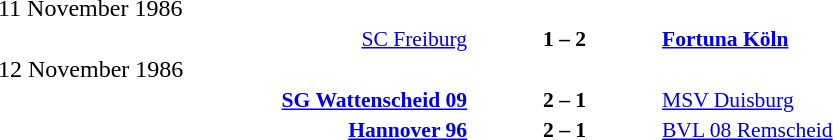<table width=100% cellspacing=1>
<tr>
<th width=25%></th>
<th width=10%></th>
<th width=25%></th>
<th></th>
</tr>
<tr>
<td>11 November 1986</td>
</tr>
<tr style=font-size:90%>
<td align=right><a href='#'>SC Freiburg</a></td>
<td align=center><strong>1 – 2</strong></td>
<td><strong><a href='#'>Fortuna Köln</a></strong></td>
</tr>
<tr>
<td>12 November 1986</td>
</tr>
<tr style=font-size:90%>
<td align=right><strong><a href='#'>SG Wattenscheid 09</a></strong></td>
<td align=center><strong>2 – 1</strong></td>
<td><a href='#'>MSV Duisburg</a></td>
</tr>
<tr style=font-size:90%>
<td align=right><strong><a href='#'>Hannover 96</a></strong></td>
<td align=center><strong>2 – 1</strong></td>
<td><a href='#'>BVL 08 Remscheid</a></td>
</tr>
</table>
